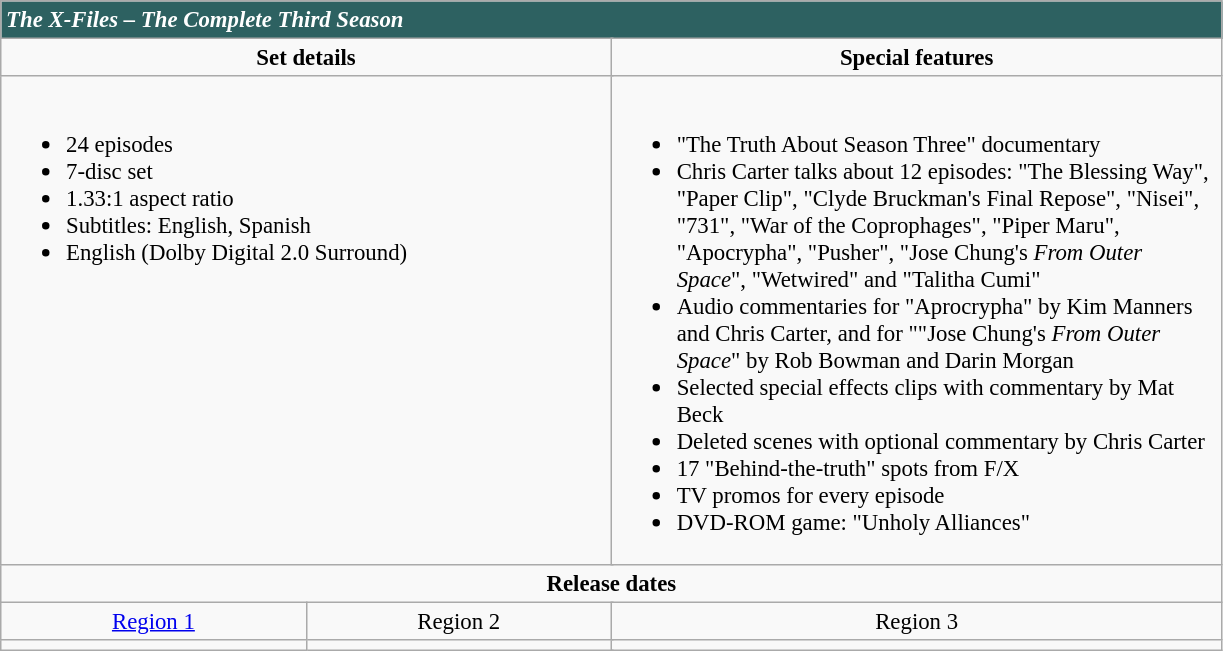<table class="wikitable" style="font-size: 95%;">
<tr style="background:#2D6161; color:#fff;">
<td colspan="8"><strong><em>The X-Files – The Complete Third Season</em></strong></td>
</tr>
<tr style="vertical-align:top; text-align:center;">
<td style="width:400px;" colspan="4"><strong>Set details</strong></td>
<td style="width:400px; " colspan="4"><strong>Special features</strong></td>
</tr>
<tr valign="top">
<td colspan="4"  style="text-align:left; width:400px;"><br><ul><li>24 episodes</li><li>7-disc set</li><li>1.33:1 aspect ratio</li><li>Subtitles: English, Spanish</li><li>English (Dolby Digital 2.0 Surround)</li></ul></td>
<td colspan="4"  style="text-align:left; width:400px;"><br><ul><li>"The Truth About Season Three" documentary</li><li>Chris Carter talks about 12 episodes: "The Blessing Way", "Paper Clip", "Clyde Bruckman's Final Repose", "Nisei", "731", "War of the Coprophages", "Piper Maru", "Apocrypha", "Pusher", "Jose Chung's <em>From Outer Space</em>", "Wetwired" and "Talitha Cumi"</li><li>Audio commentaries for "Aprocrypha" by Kim Manners and Chris Carter, and for ""Jose Chung's <em>From Outer Space</em>" by Rob Bowman and Darin Morgan</li><li>Selected special effects clips with commentary by Mat Beck</li><li>Deleted scenes with optional commentary by Chris Carter</li><li>17 "Behind-the-truth" spots from F/X</li><li>TV promos for every episode</li><li>DVD-ROM game: "Unholy Alliances"</li></ul></td>
</tr>
<tr>
<td colspan="8" style="text-align:center;"><strong>Release dates</strong></td>
</tr>
<tr style="text-align:center;">
<td colspan="2"><a href='#'>Region 1</a></td>
<td colspan="2">Region 2</td>
<td colspan="2">Region 3</td>
</tr>
<tr>
<td colspan="2" style="text-align:center; text-align:center;"></td>
<td colspan="2" style="text-align:center; text-align:center;"></td>
<td colspan="2" style="text-align:center; text-align:center;"></td>
</tr>
</table>
